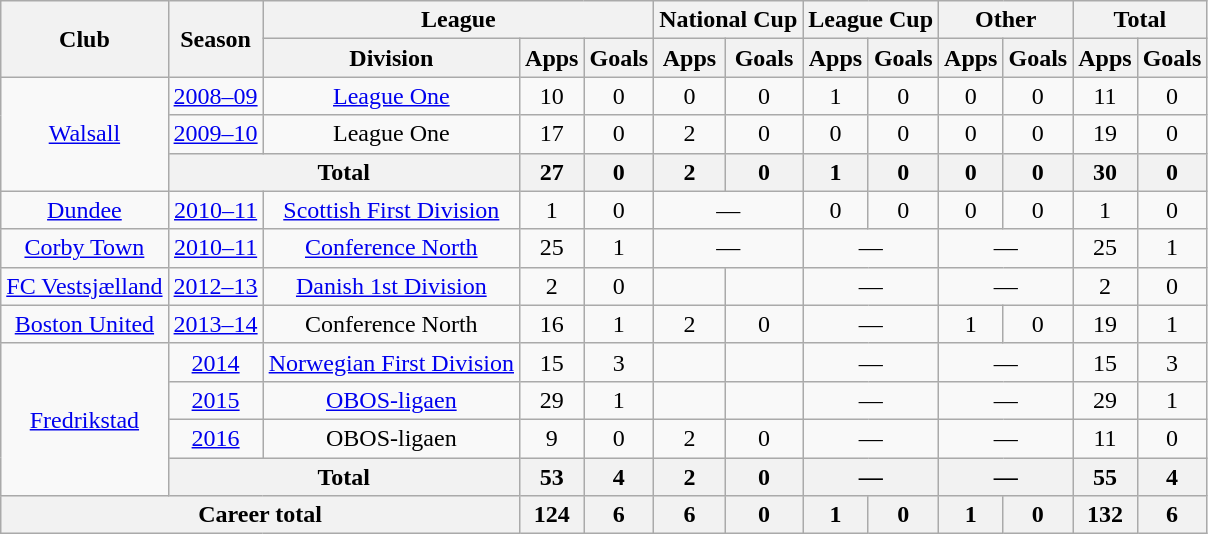<table class="wikitable" style="text-align:center">
<tr>
<th rowspan="2">Club</th>
<th rowspan="2">Season</th>
<th colspan="3">League</th>
<th colspan="2">National Cup</th>
<th colspan="2">League Cup</th>
<th colspan="2">Other</th>
<th colspan="2">Total</th>
</tr>
<tr>
<th>Division</th>
<th>Apps</th>
<th>Goals</th>
<th>Apps</th>
<th>Goals</th>
<th>Apps</th>
<th>Goals</th>
<th>Apps</th>
<th>Goals</th>
<th>Apps</th>
<th>Goals</th>
</tr>
<tr>
<td rowspan=3><a href='#'>Walsall</a></td>
<td><a href='#'>2008–09</a></td>
<td><a href='#'>League One</a></td>
<td>10</td>
<td>0</td>
<td>0</td>
<td>0</td>
<td>1</td>
<td>0</td>
<td>0</td>
<td>0</td>
<td>11</td>
<td>0</td>
</tr>
<tr>
<td><a href='#'>2009–10</a></td>
<td>League One</td>
<td>17</td>
<td>0</td>
<td>2</td>
<td>0</td>
<td>0</td>
<td>0</td>
<td>0</td>
<td>0</td>
<td>19</td>
<td>0</td>
</tr>
<tr>
<th colspan=2>Total</th>
<th>27</th>
<th>0</th>
<th>2</th>
<th>0</th>
<th>1</th>
<th>0</th>
<th>0</th>
<th>0</th>
<th>30</th>
<th>0</th>
</tr>
<tr>
<td><a href='#'>Dundee</a></td>
<td><a href='#'>2010–11</a></td>
<td><a href='#'>Scottish First Division</a></td>
<td>1</td>
<td>0</td>
<td colspan=2>—</td>
<td>0</td>
<td>0</td>
<td>0</td>
<td>0</td>
<td>1</td>
<td>0</td>
</tr>
<tr>
<td><a href='#'>Corby Town</a></td>
<td><a href='#'>2010–11</a></td>
<td><a href='#'>Conference North</a></td>
<td>25</td>
<td>1</td>
<td colspan=2>—</td>
<td colspan=2>—</td>
<td colspan=2>—</td>
<td>25</td>
<td>1</td>
</tr>
<tr>
<td><a href='#'>FC Vestsjælland</a></td>
<td><a href='#'>2012–13</a></td>
<td><a href='#'>Danish 1st Division</a></td>
<td>2</td>
<td>0</td>
<td></td>
<td></td>
<td colspan=2>—</td>
<td colspan=2>—</td>
<td>2</td>
<td>0</td>
</tr>
<tr>
<td><a href='#'>Boston United</a></td>
<td><a href='#'>2013–14</a></td>
<td>Conference North</td>
<td>16</td>
<td>1</td>
<td>2</td>
<td>0</td>
<td colspan=2>—</td>
<td>1</td>
<td>0</td>
<td>19</td>
<td>1</td>
</tr>
<tr>
<td rowspan=4><a href='#'>Fredrikstad</a></td>
<td><a href='#'>2014</a></td>
<td><a href='#'>Norwegian First Division</a></td>
<td>15</td>
<td>3</td>
<td></td>
<td></td>
<td colspan=2>—</td>
<td colspan=2>—</td>
<td>15</td>
<td>3</td>
</tr>
<tr>
<td><a href='#'>2015</a></td>
<td><a href='#'>OBOS-ligaen</a></td>
<td>29</td>
<td>1</td>
<td></td>
<td></td>
<td colspan=2>—</td>
<td colspan=2>—</td>
<td>29</td>
<td>1</td>
</tr>
<tr>
<td><a href='#'>2016</a></td>
<td>OBOS-ligaen</td>
<td>9</td>
<td>0</td>
<td>2</td>
<td>0</td>
<td colspan=2>—</td>
<td colspan=2>—</td>
<td>11</td>
<td>0</td>
</tr>
<tr>
<th colspan=2>Total</th>
<th>53</th>
<th>4</th>
<th>2</th>
<th>0</th>
<th colspan=2>—</th>
<th colspan=2>—</th>
<th>55</th>
<th>4</th>
</tr>
<tr>
<th colspan=3>Career total</th>
<th>124</th>
<th>6</th>
<th>6</th>
<th>0</th>
<th>1</th>
<th>0</th>
<th>1</th>
<th>0</th>
<th>132</th>
<th>6</th>
</tr>
</table>
